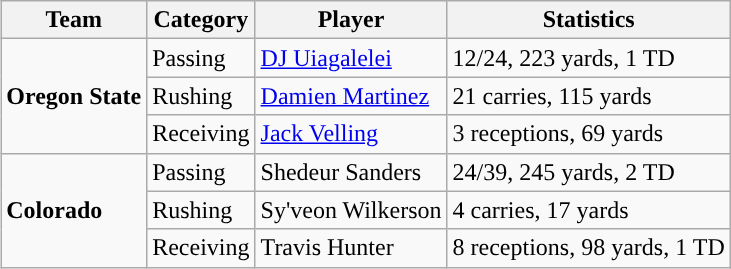<table class="wikitable" style="float: right;">
<tr>
<th>Team</th>
<th>Category</th>
<th>Player</th>
<th>Statistics</th>
</tr>
<tr>
<td rowspan=3><strong>Oregon State</strong></td>
<td>Passing</td>
<td><a href='#'>DJ Uiagalelei</a></td>
<td>12/24, 223 yards, 1 TD</td>
</tr>
<tr>
<td>Rushing</td>
<td><a href='#'>Damien Martinez</a></td>
<td>21 carries, 115 yards</td>
</tr>
<tr>
<td>Receiving</td>
<td><a href='#'>Jack Velling</a></td>
<td>3 receptions, 69 yards</td>
</tr>
<tr>
<td rowspan=3><strong>Colorado</strong></td>
<td>Passing</td>
<td>Shedeur Sanders</td>
<td>24/39, 245 yards, 2 TD</td>
</tr>
<tr>
<td>Rushing</td>
<td>Sy'veon Wilkerson</td>
<td>4 carries, 17 yards</td>
</tr>
<tr>
<td>Receiving</td>
<td>Travis Hunter</td>
<td>8 receptions, 98 yards, 1 TD</td>
</tr>
</table>
